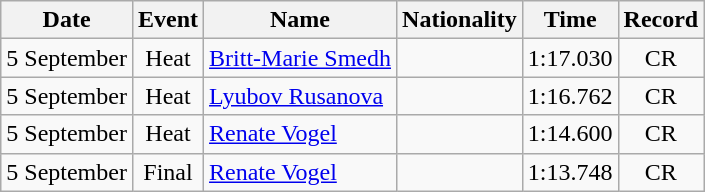<table class=wikitable style=text-align:center>
<tr>
<th>Date</th>
<th>Event</th>
<th>Name</th>
<th>Nationality</th>
<th>Time</th>
<th>Record</th>
</tr>
<tr>
<td>5 September</td>
<td>Heat</td>
<td align=left><a href='#'>Britt-Marie Smedh</a></td>
<td align=left></td>
<td>1:17.030</td>
<td>CR</td>
</tr>
<tr>
<td>5 September</td>
<td>Heat</td>
<td align=left><a href='#'>Lyubov Rusanova</a></td>
<td align=left></td>
<td>1:16.762</td>
<td>CR</td>
</tr>
<tr>
<td>5 September</td>
<td>Heat</td>
<td align=left><a href='#'>Renate Vogel</a></td>
<td align=left></td>
<td>1:14.600</td>
<td>CR</td>
</tr>
<tr>
<td>5 September</td>
<td>Final</td>
<td align=left><a href='#'>Renate Vogel</a></td>
<td align=left></td>
<td>1:13.748</td>
<td>CR</td>
</tr>
</table>
